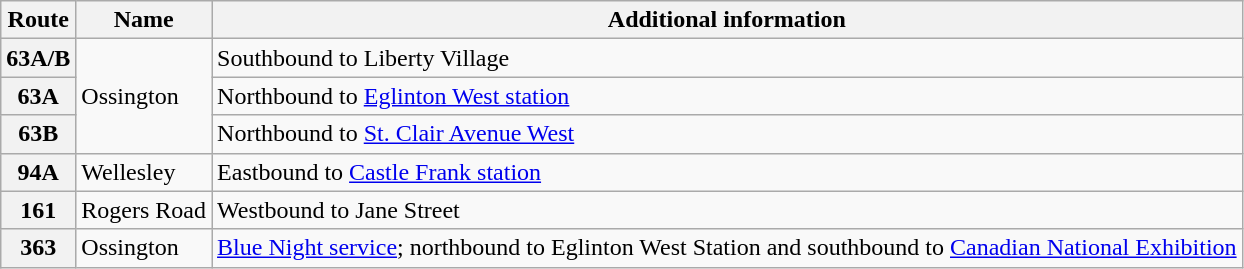<table class="wikitable">
<tr>
<th>Route</th>
<th>Name</th>
<th>Additional information</th>
</tr>
<tr>
<th>63A/B</th>
<td rowspan="3">Ossington</td>
<td>Southbound to Liberty Village</td>
</tr>
<tr>
<th>63A</th>
<td>Northbound to <a href='#'>Eglinton West station</a></td>
</tr>
<tr>
<th>63B</th>
<td>Northbound to <a href='#'>St. Clair Avenue West</a><br></td>
</tr>
<tr>
<th>94A</th>
<td>Wellesley</td>
<td>Eastbound to <a href='#'>Castle Frank station</a></td>
</tr>
<tr>
<th>161</th>
<td>Rogers Road</td>
<td>Westbound to Jane Street</td>
</tr>
<tr>
<th>363</th>
<td>Ossington</td>
<td><a href='#'>Blue Night service</a>; northbound to Eglinton West Station and southbound to <a href='#'>Canadian National Exhibition</a></td>
</tr>
</table>
